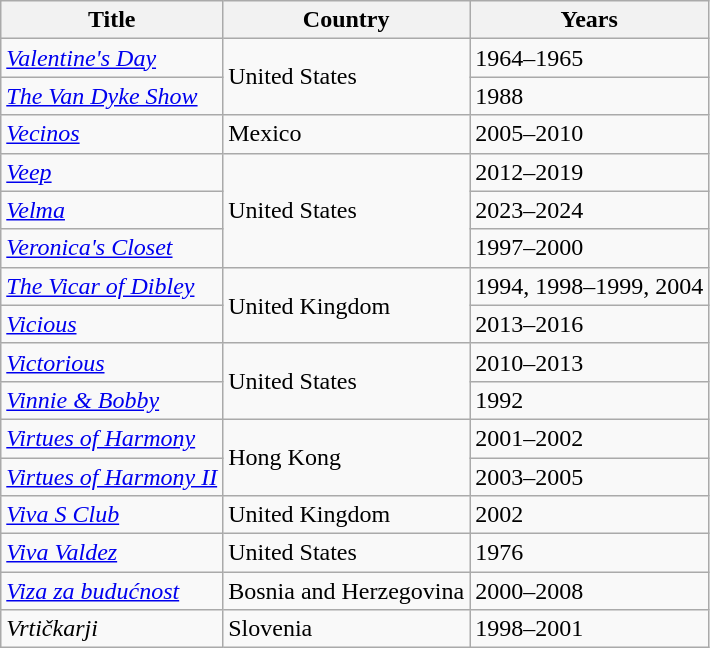<table class="wikitable sortable">
<tr>
<th>Title</th>
<th>Country</th>
<th>Years</th>
</tr>
<tr>
<td><em><a href='#'>Valentine's Day</a></em></td>
<td rowspan=2>United States</td>
<td>1964–1965</td>
</tr>
<tr>
<td><em><a href='#'>The Van Dyke Show</a></em></td>
<td>1988</td>
</tr>
<tr>
<td><em><a href='#'>Vecinos</a></em></td>
<td>Mexico</td>
<td>2005–2010</td>
</tr>
<tr>
<td><em><a href='#'>Veep</a></em></td>
<td rowspan=3>United States</td>
<td>2012–2019</td>
</tr>
<tr>
<td><em><a href='#'>Velma</a></em></td>
<td>2023–2024</td>
</tr>
<tr>
<td><em><a href='#'>Veronica's Closet</a></em></td>
<td>1997–2000</td>
</tr>
<tr>
<td><em><a href='#'>The Vicar of Dibley</a></em></td>
<td rowspan =2>United Kingdom</td>
<td>1994, 1998–1999, 2004</td>
</tr>
<tr>
<td><em><a href='#'>Vicious</a></em></td>
<td>2013–2016</td>
</tr>
<tr>
<td><em><a href='#'>Victorious</a></em></td>
<td rowspan=2>United States</td>
<td>2010–2013</td>
</tr>
<tr>
<td><em><a href='#'>Vinnie & Bobby</a></em></td>
<td>1992</td>
</tr>
<tr>
<td><em><a href='#'>Virtues of Harmony</a></em></td>
<td rowspan=2>Hong Kong</td>
<td>2001–2002</td>
</tr>
<tr>
<td><em><a href='#'>Virtues of Harmony II</a></em></td>
<td>2003–2005</td>
</tr>
<tr>
<td><em><a href='#'>Viva S Club</a></em></td>
<td>United Kingdom</td>
<td>2002</td>
</tr>
<tr>
<td><em><a href='#'>Viva Valdez</a></em></td>
<td>United States</td>
<td>1976</td>
</tr>
<tr>
<td><em><a href='#'>Viza za budućnost</a></em></td>
<td>Bosnia and Herzegovina</td>
<td>2000–2008</td>
</tr>
<tr>
<td><em>Vrtičkarji</em></td>
<td>Slovenia</td>
<td>1998–2001</td>
</tr>
</table>
